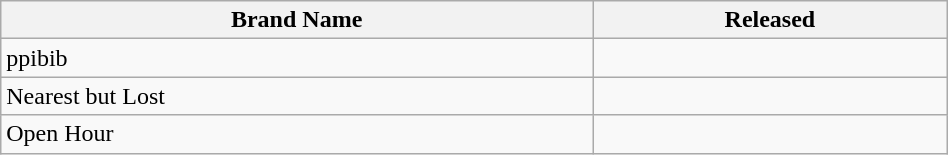<table class="wikitable sortable" style="width:50%">
<tr>
<th>Brand Name</th>
<th>Released</th>
</tr>
<tr>
<td>ppibib</td>
<td></td>
</tr>
<tr>
<td>Nearest but Lost</td>
<td></td>
</tr>
<tr>
<td>Open Hour</td>
<td></td>
</tr>
</table>
